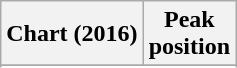<table class="wikitable sortable plainrowheaders" style="text-align:center">
<tr>
<th scope="col">Chart (2016)</th>
<th scope="col">Peak<br> position</th>
</tr>
<tr>
</tr>
<tr>
</tr>
</table>
